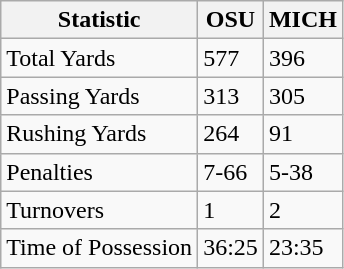<table class="wikitable">
<tr>
<th>Statistic</th>
<th>OSU</th>
<th>MICH</th>
</tr>
<tr>
<td>Total Yards</td>
<td>577</td>
<td>396</td>
</tr>
<tr>
<td>Passing Yards</td>
<td>313</td>
<td>305</td>
</tr>
<tr>
<td>Rushing Yards</td>
<td>264</td>
<td>91</td>
</tr>
<tr>
<td>Penalties</td>
<td>7-66</td>
<td>5-38</td>
</tr>
<tr>
<td>Turnovers</td>
<td>1</td>
<td>2</td>
</tr>
<tr>
<td>Time of Possession</td>
<td>36:25</td>
<td>23:35</td>
</tr>
</table>
